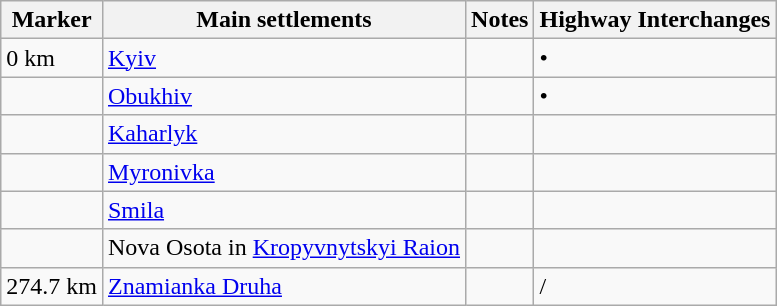<table class="wikitable">
<tr>
<th>Marker</th>
<th>Main settlements</th>
<th>Notes</th>
<th>Highway Interchanges</th>
</tr>
<tr>
<td>0 km</td>
<td><a href='#'>Kyiv</a></td>
<td></td>
<td>  • </td>
</tr>
<tr>
<td></td>
<td><a href='#'>Obukhiv</a></td>
<td></td>
<td> • </td>
</tr>
<tr>
<td></td>
<td><a href='#'>Kaharlyk</a></td>
<td></td>
<td></td>
</tr>
<tr>
<td></td>
<td><a href='#'>Myronivka</a></td>
<td></td>
<td></td>
</tr>
<tr>
<td></td>
<td><a href='#'>Smila</a></td>
<td></td>
<td></td>
</tr>
<tr>
<td></td>
<td>Nova Osota in <a href='#'>Kropyvnytskyi Raion</a></td>
<td></td>
<td></td>
</tr>
<tr>
<td>274.7 km</td>
<td><a href='#'>Znamianka Druha</a></td>
<td></td>
<td>/ </td>
</tr>
</table>
